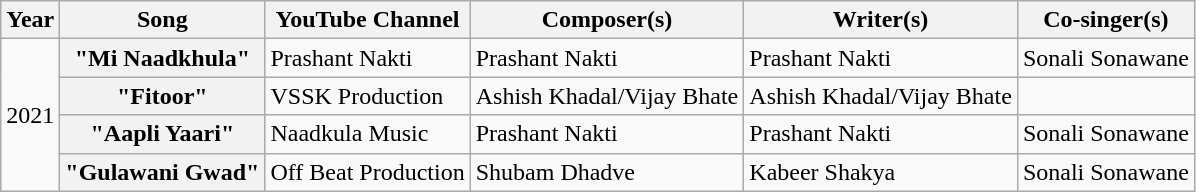<table class="wikitable sortable plainrowheaders">
<tr>
<th scope="col">Year</th>
<th scope="col">Song</th>
<th scope="col">YouTube Channel</th>
<th scope="col">Composer(s)</th>
<th scope="col">Writer(s)</th>
<th scope="col">Co-singer(s)</th>
</tr>
<tr>
<td rowspan="4">2021</td>
<th>"Mi Naadkhula"</th>
<td>Prashant Nakti</td>
<td>Prashant Nakti</td>
<td>Prashant Nakti</td>
<td>Sonali Sonawane</td>
</tr>
<tr>
<th>"Fitoor"</th>
<td>VSSK Production</td>
<td>Ashish Khadal/Vijay Bhate</td>
<td>Ashish Khadal/Vijay Bhate</td>
<td></td>
</tr>
<tr>
<th>"Aapli Yaari"</th>
<td>Naadkula Music</td>
<td>Prashant Nakti</td>
<td>Prashant Nakti</td>
<td>Sonali Sonawane</td>
</tr>
<tr>
<th>"Gulawani Gwad"</th>
<td>Off Beat Production</td>
<td>Shubam Dhadve</td>
<td>Kabeer Shakya</td>
<td>Sonali Sonawane</td>
</tr>
</table>
